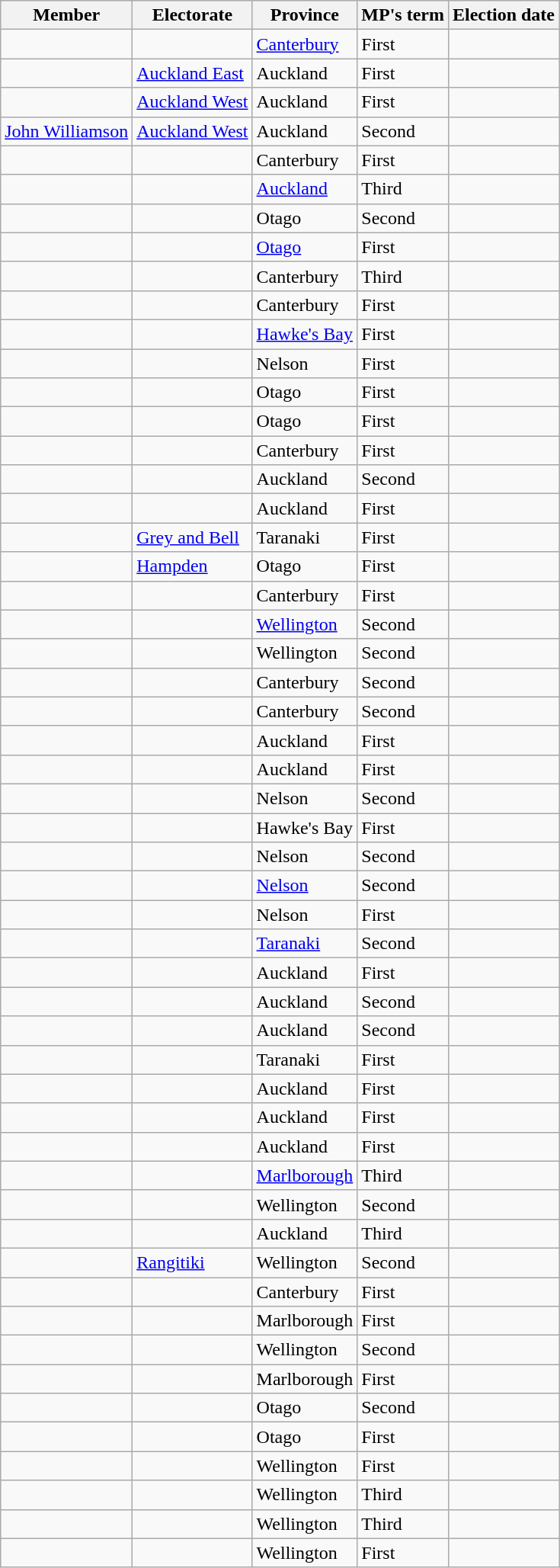<table class="wikitable sortable">
<tr>
<th>Member </th>
<th>Electorate </th>
<th>Province</th>
<th>MP's term </th>
<th>Election date </th>
</tr>
<tr>
<td></td>
<td></td>
<td><a href='#'>Canterbury</a></td>
<td>First</td>
<td></td>
</tr>
<tr>
<td></td>
<td><a href='#'>Auckland East</a></td>
<td>Auckland</td>
<td>First</td>
<td></td>
</tr>
<tr>
<td></td>
<td><a href='#'>Auckland West</a></td>
<td>Auckland</td>
<td>First</td>
<td></td>
</tr>
<tr>
<td><a href='#'>John Williamson</a></td>
<td><a href='#'>Auckland West</a></td>
<td>Auckland</td>
<td>Second</td>
<td></td>
</tr>
<tr>
<td></td>
<td></td>
<td>Canterbury</td>
<td>First</td>
<td></td>
</tr>
<tr>
<td></td>
<td></td>
<td><a href='#'>Auckland</a></td>
<td>Third</td>
<td></td>
</tr>
<tr>
<td></td>
<td></td>
<td>Otago</td>
<td>Second</td>
<td></td>
</tr>
<tr>
<td></td>
<td></td>
<td><a href='#'>Otago</a></td>
<td>First</td>
<td></td>
</tr>
<tr>
<td></td>
<td></td>
<td>Canterbury</td>
<td>Third</td>
<td></td>
</tr>
<tr>
<td></td>
<td></td>
<td>Canterbury</td>
<td>First</td>
<td></td>
</tr>
<tr>
<td></td>
<td></td>
<td><a href='#'>Hawke's Bay</a></td>
<td>First</td>
<td></td>
</tr>
<tr>
<td></td>
<td></td>
<td>Nelson</td>
<td>First</td>
<td></td>
</tr>
<tr>
<td></td>
<td></td>
<td>Otago</td>
<td>First</td>
<td></td>
</tr>
<tr>
<td></td>
<td></td>
<td>Otago</td>
<td>First</td>
<td></td>
</tr>
<tr>
<td></td>
<td></td>
<td>Canterbury</td>
<td>First</td>
<td></td>
</tr>
<tr>
<td></td>
<td></td>
<td>Auckland</td>
<td>Second</td>
<td></td>
</tr>
<tr>
<td></td>
<td></td>
<td>Auckland</td>
<td>First</td>
<td></td>
</tr>
<tr>
<td></td>
<td><a href='#'>Grey and Bell</a></td>
<td>Taranaki</td>
<td>First</td>
<td></td>
</tr>
<tr>
<td></td>
<td><a href='#'>Hampden</a></td>
<td>Otago</td>
<td>First</td>
<td></td>
</tr>
<tr>
<td></td>
<td></td>
<td>Canterbury</td>
<td>First</td>
<td></td>
</tr>
<tr>
<td></td>
<td></td>
<td><a href='#'>Wellington</a></td>
<td>Second</td>
<td></td>
</tr>
<tr>
<td></td>
<td></td>
<td>Wellington</td>
<td>Second</td>
<td></td>
</tr>
<tr>
<td></td>
<td></td>
<td>Canterbury</td>
<td>Second</td>
<td></td>
</tr>
<tr>
<td></td>
<td></td>
<td>Canterbury</td>
<td>Second</td>
<td></td>
</tr>
<tr>
<td></td>
<td></td>
<td>Auckland</td>
<td>First</td>
<td></td>
</tr>
<tr>
<td></td>
<td></td>
<td>Auckland</td>
<td>First</td>
<td></td>
</tr>
<tr>
<td></td>
<td></td>
<td>Nelson</td>
<td>Second</td>
<td></td>
</tr>
<tr>
<td></td>
<td></td>
<td>Hawke's Bay</td>
<td>First</td>
<td></td>
</tr>
<tr>
<td></td>
<td></td>
<td>Nelson</td>
<td>Second</td>
<td></td>
</tr>
<tr>
<td></td>
<td></td>
<td><a href='#'>Nelson</a></td>
<td>Second</td>
<td></td>
</tr>
<tr>
<td></td>
<td></td>
<td>Nelson</td>
<td>First</td>
<td></td>
</tr>
<tr>
<td></td>
<td></td>
<td><a href='#'>Taranaki</a></td>
<td>Second</td>
<td></td>
</tr>
<tr>
<td></td>
<td></td>
<td>Auckland</td>
<td>First</td>
<td></td>
</tr>
<tr>
<td></td>
<td></td>
<td>Auckland</td>
<td>Second</td>
<td></td>
</tr>
<tr>
<td></td>
<td></td>
<td>Auckland</td>
<td>Second</td>
<td></td>
</tr>
<tr>
<td></td>
<td></td>
<td>Taranaki</td>
<td>First</td>
<td></td>
</tr>
<tr>
<td></td>
<td></td>
<td>Auckland</td>
<td>First</td>
<td></td>
</tr>
<tr>
<td></td>
<td></td>
<td>Auckland</td>
<td>First</td>
<td></td>
</tr>
<tr>
<td></td>
<td></td>
<td>Auckland</td>
<td>First</td>
<td></td>
</tr>
<tr>
<td></td>
<td></td>
<td><a href='#'>Marlborough</a></td>
<td>Third</td>
<td></td>
</tr>
<tr>
<td></td>
<td></td>
<td>Wellington</td>
<td>Second</td>
<td></td>
</tr>
<tr>
<td></td>
<td></td>
<td>Auckland</td>
<td>Third</td>
<td></td>
</tr>
<tr>
<td></td>
<td><a href='#'>Rangitiki</a></td>
<td>Wellington</td>
<td>Second</td>
<td></td>
</tr>
<tr>
<td></td>
<td></td>
<td>Canterbury</td>
<td>First</td>
<td></td>
</tr>
<tr>
<td></td>
<td></td>
<td>Marlborough</td>
<td>First</td>
<td></td>
</tr>
<tr>
<td></td>
<td></td>
<td>Wellington</td>
<td>Second</td>
<td></td>
</tr>
<tr>
<td></td>
<td></td>
<td>Marlborough</td>
<td>First</td>
<td></td>
</tr>
<tr>
<td></td>
<td></td>
<td>Otago</td>
<td>Second</td>
<td></td>
</tr>
<tr>
<td></td>
<td></td>
<td>Otago</td>
<td>First</td>
<td></td>
</tr>
<tr>
<td></td>
<td></td>
<td>Wellington</td>
<td>First</td>
<td></td>
</tr>
<tr>
<td></td>
<td></td>
<td>Wellington</td>
<td>Third</td>
<td></td>
</tr>
<tr>
<td></td>
<td></td>
<td>Wellington</td>
<td>Third</td>
<td></td>
</tr>
<tr>
<td></td>
<td></td>
<td>Wellington</td>
<td>First</td>
<td></td>
</tr>
</table>
